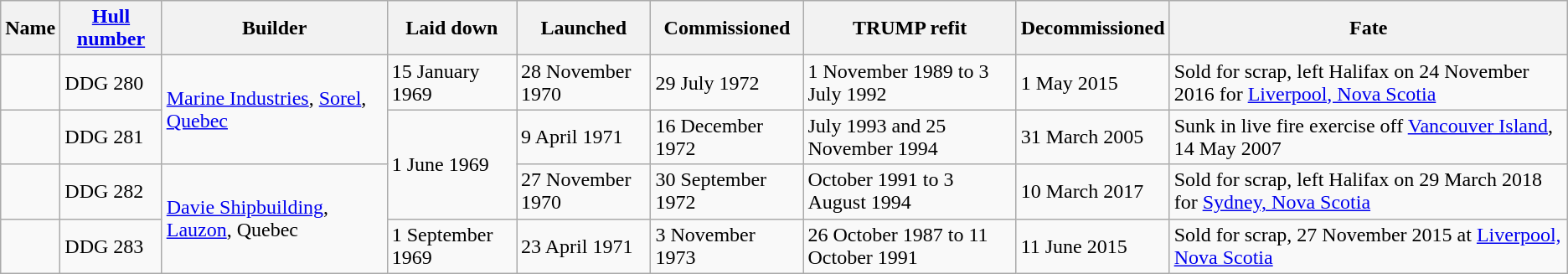<table class="wikitable">
<tr>
<th scope="col">Name</th>
<th scope="col"><a href='#'>Hull number</a></th>
<th scope="col">Builder</th>
<th scope="col">Laid down</th>
<th scope="col">Launched</th>
<th scope="col">Commissioned</th>
<th>TRUMP refit</th>
<th scope="col">Decommissioned</th>
<th scope="col">Fate</th>
</tr>
<tr>
<td scope="row"></td>
<td>DDG 280</td>
<td rowspan=2><a href='#'>Marine Industries</a>, <a href='#'>Sorel</a>, <a href='#'>Quebec</a></td>
<td>15 January 1969</td>
<td>28 November 1970</td>
<td>29 July 1972</td>
<td>1 November 1989 to 3 July 1992</td>
<td>1 May 2015</td>
<td>Sold for scrap, left Halifax on 24 November 2016 for <a href='#'>Liverpool, Nova Scotia</a></td>
</tr>
<tr>
<td scope="row"></td>
<td>DDG 281</td>
<td rowspan=2>1 June 1969</td>
<td>9 April 1971</td>
<td>16 December 1972</td>
<td>July 1993 and 25 November 1994</td>
<td>31 March 2005</td>
<td>Sunk in live fire exercise off <a href='#'>Vancouver Island</a>, 14 May 2007</td>
</tr>
<tr>
<td scope="row"></td>
<td>DDG 282</td>
<td rowspan=2><a href='#'>Davie Shipbuilding</a>, <a href='#'>Lauzon</a>, Quebec</td>
<td>27 November 1970</td>
<td>30 September 1972</td>
<td>October 1991 to 3 August 1994</td>
<td>10 March 2017</td>
<td>Sold for scrap, left Halifax on 29 March 2018 for <a href='#'>Sydney, Nova Scotia</a></td>
</tr>
<tr>
<td scope="row"></td>
<td>DDG 283</td>
<td>1 September 1969</td>
<td>23 April 1971</td>
<td>3 November 1973</td>
<td>26 October 1987 to 11 October 1991</td>
<td>11 June 2015</td>
<td>Sold for scrap, 27 November 2015 at <a href='#'>Liverpool, Nova Scotia</a></td>
</tr>
</table>
